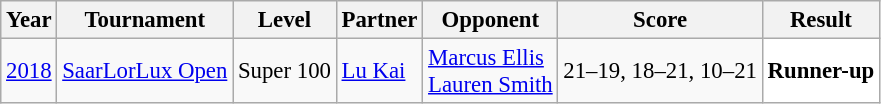<table class="sortable wikitable" style="font-size: 95%;">
<tr>
<th>Year</th>
<th>Tournament</th>
<th>Level</th>
<th>Partner</th>
<th>Opponent</th>
<th>Score</th>
<th>Result</th>
</tr>
<tr>
<td align="center"><a href='#'>2018</a></td>
<td align="left"><a href='#'>SaarLorLux Open</a></td>
<td align="left">Super 100</td>
<td align="left"> <a href='#'>Lu Kai</a></td>
<td align="left"> <a href='#'>Marcus Ellis</a> <br>  <a href='#'>Lauren Smith</a></td>
<td align="left">21–19, 18–21, 10–21</td>
<td style="text-align:left; background:white"> <strong>Runner-up</strong></td>
</tr>
</table>
